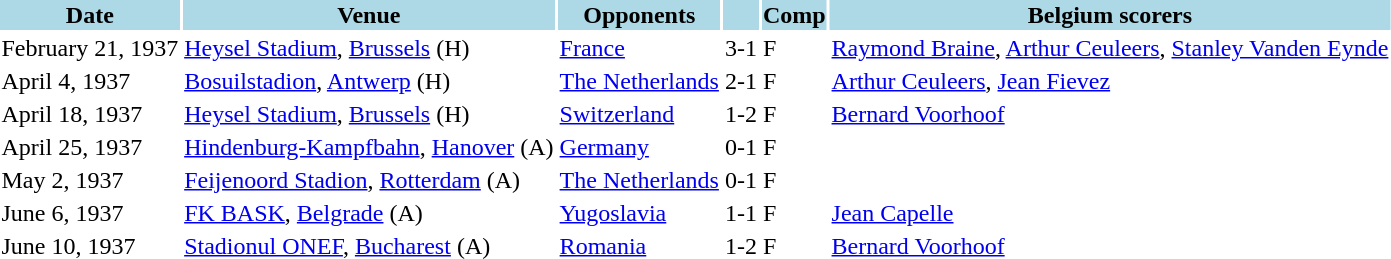<table>
<tr>
<th style="background: lightblue;">Date</th>
<th style="background: lightblue;">Venue</th>
<th style="background: lightblue;">Opponents</th>
<th style="background: lightblue;" align=center></th>
<th style="background: lightblue;" align=center>Comp</th>
<th style="background: lightblue;">Belgium scorers</th>
</tr>
<tr>
<td>February 21, 1937</td>
<td><a href='#'>Heysel Stadium</a>, <a href='#'>Brussels</a> (H)</td>
<td><a href='#'>France</a></td>
<td>3-1</td>
<td>F</td>
<td><a href='#'>Raymond Braine</a>, <a href='#'>Arthur Ceuleers</a>, <a href='#'>Stanley Vanden Eynde</a></td>
</tr>
<tr>
<td>April 4, 1937</td>
<td><a href='#'>Bosuilstadion</a>, <a href='#'>Antwerp</a> (H)</td>
<td><a href='#'>The Netherlands</a></td>
<td>2-1</td>
<td>F</td>
<td><a href='#'>Arthur Ceuleers</a>, <a href='#'>Jean Fievez</a></td>
</tr>
<tr>
<td>April 18, 1937</td>
<td><a href='#'>Heysel Stadium</a>, <a href='#'>Brussels</a> (H)</td>
<td><a href='#'>Switzerland</a></td>
<td>1-2</td>
<td>F</td>
<td><a href='#'>Bernard Voorhoof</a></td>
</tr>
<tr>
<td>April 25, 1937</td>
<td><a href='#'>Hindenburg-Kampfbahn</a>, <a href='#'>Hanover</a> (A)</td>
<td><a href='#'>Germany</a></td>
<td>0-1</td>
<td>F</td>
<td></td>
</tr>
<tr>
<td>May 2, 1937</td>
<td><a href='#'>Feijenoord Stadion</a>, <a href='#'>Rotterdam</a> (A)</td>
<td><a href='#'>The Netherlands</a></td>
<td>0-1</td>
<td>F</td>
<td></td>
</tr>
<tr>
<td>June 6, 1937</td>
<td><a href='#'>FK BASK</a>, <a href='#'>Belgrade</a> (A)</td>
<td><a href='#'>Yugoslavia</a></td>
<td>1-1</td>
<td>F</td>
<td><a href='#'>Jean Capelle</a></td>
</tr>
<tr>
<td>June 10, 1937</td>
<td><a href='#'>Stadionul ONEF</a>, <a href='#'>Bucharest</a> (A)</td>
<td><a href='#'>Romania</a></td>
<td>1-2</td>
<td>F</td>
<td><a href='#'>Bernard Voorhoof</a></td>
</tr>
</table>
